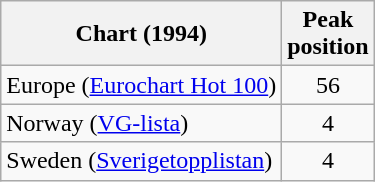<table class="wikitable">
<tr>
<th>Chart (1994)</th>
<th>Peak<br>position</th>
</tr>
<tr>
<td>Europe (<a href='#'>Eurochart Hot 100</a>)</td>
<td align="center">56</td>
</tr>
<tr>
<td>Norway (<a href='#'>VG-lista</a>)</td>
<td align="center">4</td>
</tr>
<tr>
<td>Sweden (<a href='#'>Sverigetopplistan</a>)</td>
<td align="center">4</td>
</tr>
</table>
